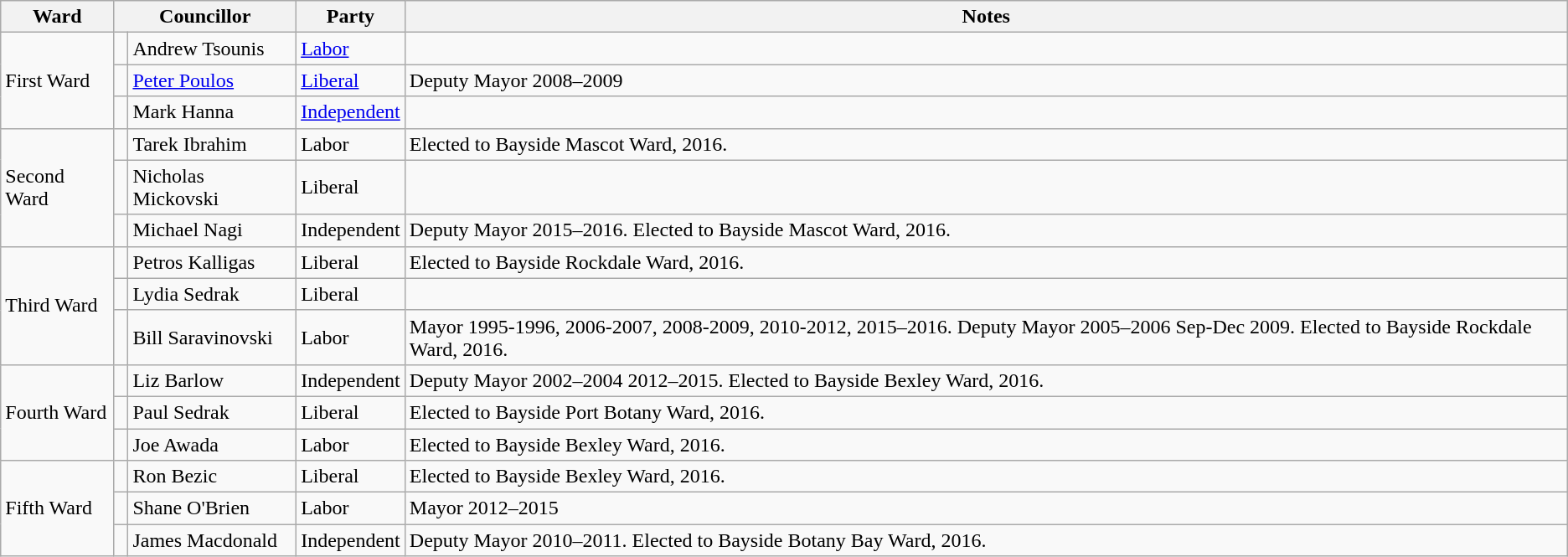<table class="wikitable">
<tr>
<th>Ward</th>
<th colspan="2">Councillor</th>
<th>Party</th>
<th>Notes</th>
</tr>
<tr>
<td rowspan="3">First Ward</td>
<td> </td>
<td>Andrew Tsounis</td>
<td><a href='#'>Labor</a></td>
<td></td>
</tr>
<tr>
<td> </td>
<td><a href='#'>Peter Poulos</a></td>
<td><a href='#'>Liberal</a></td>
<td>Deputy Mayor 2008–2009</td>
</tr>
<tr>
<td> </td>
<td>Mark Hanna</td>
<td><a href='#'>Independent</a></td>
<td></td>
</tr>
<tr>
<td rowspan="3">Second Ward</td>
<td> </td>
<td>Tarek Ibrahim</td>
<td>Labor</td>
<td>Elected to Bayside Mascot Ward, 2016.</td>
</tr>
<tr>
<td> </td>
<td>Nicholas Mickovski</td>
<td>Liberal</td>
<td></td>
</tr>
<tr>
<td> </td>
<td>Michael Nagi</td>
<td>Independent</td>
<td>Deputy Mayor 2015–2016. Elected to Bayside Mascot Ward, 2016.</td>
</tr>
<tr>
<td rowspan="3">Third Ward</td>
<td> </td>
<td>Petros Kalligas</td>
<td>Liberal</td>
<td>Elected to Bayside Rockdale Ward, 2016.</td>
</tr>
<tr>
<td> </td>
<td>Lydia Sedrak</td>
<td>Liberal</td>
<td></td>
</tr>
<tr>
<td> </td>
<td>Bill Saravinovski</td>
<td>Labor</td>
<td>Mayor 1995-1996, 2006-2007, 2008-2009, 2010-2012, 2015–2016. Deputy Mayor 2005–2006 Sep-Dec 2009. Elected to Bayside Rockdale Ward, 2016.</td>
</tr>
<tr>
<td rowspan="3">Fourth Ward</td>
<td> </td>
<td>Liz Barlow</td>
<td>Independent</td>
<td>Deputy Mayor 2002–2004 2012–2015. Elected to Bayside Bexley Ward, 2016.</td>
</tr>
<tr>
<td> </td>
<td>Paul Sedrak</td>
<td>Liberal</td>
<td>Elected to Bayside Port Botany Ward, 2016.</td>
</tr>
<tr>
<td> </td>
<td>Joe Awada</td>
<td>Labor</td>
<td>Elected to Bayside Bexley Ward, 2016.</td>
</tr>
<tr>
<td rowspan="3">Fifth Ward</td>
<td> </td>
<td>Ron Bezic</td>
<td>Liberal</td>
<td>Elected to Bayside Bexley Ward, 2016.</td>
</tr>
<tr>
<td> </td>
<td>Shane O'Brien</td>
<td>Labor</td>
<td>Mayor 2012–2015</td>
</tr>
<tr>
<td> </td>
<td>James Macdonald</td>
<td>Independent</td>
<td>Deputy Mayor 2010–2011. Elected to Bayside Botany Bay Ward, 2016.</td>
</tr>
</table>
